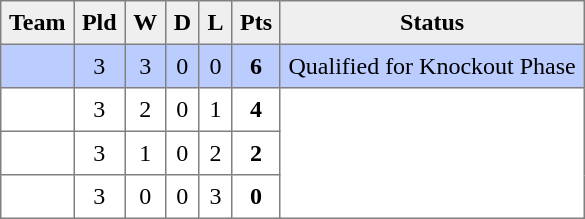<table style=border-collapse:collapse border=1 cellspacing=0 cellpadding=5>
<tr align=center bgcolor=#efefef>
<th>Team</th>
<th>Pld</th>
<th>W</th>
<th>D</th>
<th>L</th>
<th>Pts</th>
<th>Status</th>
</tr>
<tr align=center style="background:#bbccff;">
<td style="text-align:left;"> </td>
<td>3</td>
<td>3</td>
<td>0</td>
<td>0</td>
<td><strong>6</strong></td>
<td rowspan=1>Qualified for Knockout Phase</td>
</tr>
<tr align=center style="background:#FFFFFF;">
<td style="text-align:left;"> </td>
<td>3</td>
<td>2</td>
<td>0</td>
<td>1</td>
<td><strong>4</strong></td>
<td rowspan=3></td>
</tr>
<tr align=center style="background:#FFFFFF;">
<td style="text-align:left;"> </td>
<td>3</td>
<td>1</td>
<td>0</td>
<td>2</td>
<td><strong>2</strong></td>
</tr>
<tr align=center style="background:#FFFFFF;">
<td style="text-align:left;"> </td>
<td>3</td>
<td>0</td>
<td>0</td>
<td>3</td>
<td><strong>0</strong></td>
</tr>
</table>
